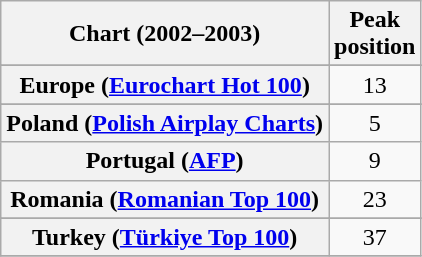<table class="wikitable sortable plainrowheaders" style="text-align:center">
<tr>
<th scope="col">Chart (2002–2003)</th>
<th scope="col">Peak<br>position</th>
</tr>
<tr>
</tr>
<tr>
</tr>
<tr>
</tr>
<tr>
</tr>
<tr>
</tr>
<tr>
<th scope="row">Europe (<a href='#'>Eurochart Hot 100</a>)</th>
<td>13</td>
</tr>
<tr>
</tr>
<tr>
</tr>
<tr>
</tr>
<tr>
</tr>
<tr>
</tr>
<tr>
</tr>
<tr>
</tr>
<tr>
</tr>
<tr>
</tr>
<tr>
<th scope="row">Poland (<a href='#'>Polish Airplay Charts</a>)</th>
<td>5</td>
</tr>
<tr>
<th scope="row">Portugal (<a href='#'>AFP</a>)</th>
<td>9</td>
</tr>
<tr>
<th scope="row">Romania (<a href='#'>Romanian Top 100</a>)</th>
<td>23</td>
</tr>
<tr>
</tr>
<tr>
</tr>
<tr>
</tr>
<tr>
<th scope="row">Turkey (<a href='#'>Türkiye Top 100</a>)</th>
<td>37</td>
</tr>
<tr>
</tr>
</table>
